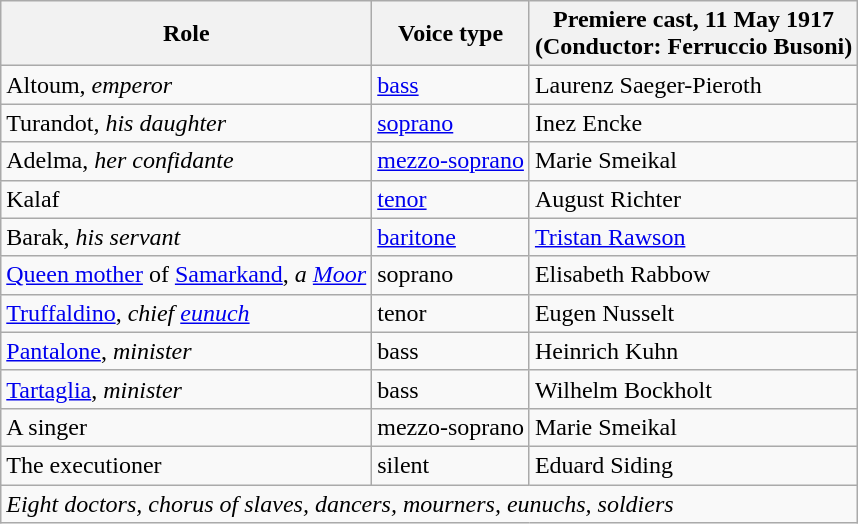<table class="wikitable">
<tr>
<th>Role</th>
<th>Voice type</th>
<th>Premiere cast, 11 May 1917<br>(Conductor: Ferruccio Busoni)</th>
</tr>
<tr>
<td>Altoum, <em>emperor</em></td>
<td><a href='#'>bass</a></td>
<td>Laurenz Saeger-Pieroth</td>
</tr>
<tr>
<td>Turandot, <em>his daughter</em></td>
<td><a href='#'>soprano</a></td>
<td>Inez Encke</td>
</tr>
<tr>
<td>Adelma, <em>her confidante</em></td>
<td><a href='#'>mezzo-soprano</a></td>
<td>Marie Smeikal</td>
</tr>
<tr>
<td>Kalaf</td>
<td><a href='#'>tenor</a></td>
<td>August Richter</td>
</tr>
<tr>
<td>Barak, <em>his servant</em></td>
<td><a href='#'>baritone</a></td>
<td><a href='#'>Tristan Rawson</a></td>
</tr>
<tr>
<td><a href='#'>Queen mother</a> of <a href='#'>Samarkand</a>, <em>a <a href='#'>Moor</a></em></td>
<td>soprano</td>
<td>Elisabeth Rabbow</td>
</tr>
<tr>
<td><a href='#'>Truffaldino</a>, <em>chief <a href='#'>eunuch</a></em></td>
<td>tenor</td>
<td>Eugen Nusselt</td>
</tr>
<tr>
<td><a href='#'>Pantalone</a>, <em>minister</em></td>
<td>bass</td>
<td>Heinrich Kuhn</td>
</tr>
<tr>
<td><a href='#'>Tartaglia</a>, <em>minister</em></td>
<td>bass</td>
<td>Wilhelm Bockholt</td>
</tr>
<tr>
<td>A singer</td>
<td>mezzo-soprano</td>
<td>Marie Smeikal</td>
</tr>
<tr>
<td>The executioner</td>
<td>silent</td>
<td>Eduard Siding</td>
</tr>
<tr>
<td colspan="3"><em>Eight doctors, chorus of slaves, dancers, mourners, eunuchs, soldiers</em></td>
</tr>
</table>
